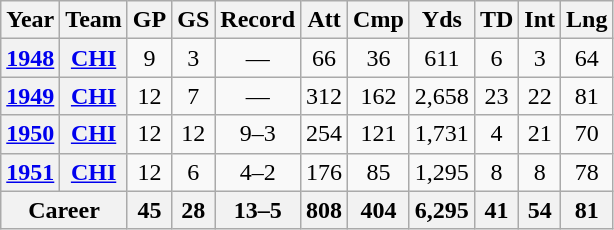<table class=wikitable style="text-align:center;">
<tr>
<th>Year</th>
<th>Team</th>
<th>GP</th>
<th>GS</th>
<th>Record</th>
<th>Att</th>
<th>Cmp</th>
<th>Yds</th>
<th>TD</th>
<th>Int</th>
<th>Lng</th>
</tr>
<tr>
<th><a href='#'>1948</a></th>
<th><a href='#'>CHI</a></th>
<td>9</td>
<td>3</td>
<td>—</td>
<td>66</td>
<td>36</td>
<td>611</td>
<td>6</td>
<td>3</td>
<td>64</td>
</tr>
<tr>
<th><a href='#'>1949</a></th>
<th><a href='#'>CHI</a></th>
<td>12</td>
<td>7</td>
<td>—</td>
<td>312</td>
<td>162</td>
<td>2,658</td>
<td>23</td>
<td>22</td>
<td>81</td>
</tr>
<tr>
<th><a href='#'>1950</a></th>
<th><a href='#'>CHI</a></th>
<td>12</td>
<td>12</td>
<td>9–3</td>
<td>254</td>
<td>121</td>
<td>1,731</td>
<td>4</td>
<td>21</td>
<td>70</td>
</tr>
<tr>
<th><a href='#'>1951</a></th>
<th><a href='#'>CHI</a></th>
<td>12</td>
<td>6</td>
<td>4–2</td>
<td>176</td>
<td>85</td>
<td>1,295</td>
<td>8</td>
<td>8</td>
<td>78</td>
</tr>
<tr>
<th colspan="2">Career</th>
<th>45</th>
<th>28</th>
<th>13–5</th>
<th>808</th>
<th>404</th>
<th>6,295</th>
<th>41</th>
<th>54</th>
<th>81</th>
</tr>
</table>
